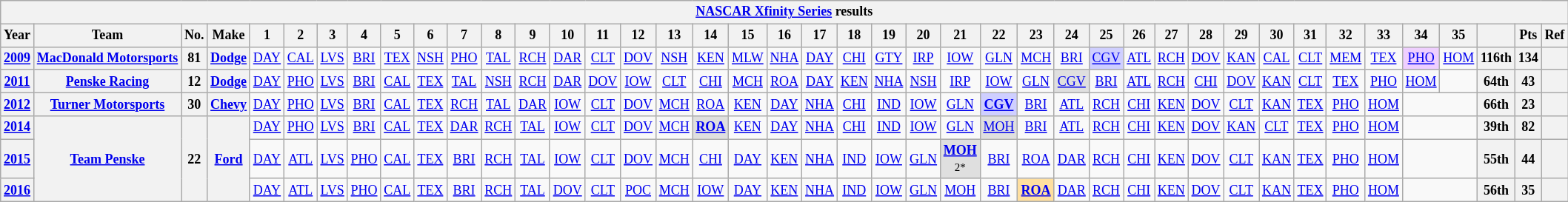<table class="wikitable" style="text-align:center; font-size:75%">
<tr>
<th colspan=42><a href='#'>NASCAR Xfinity Series</a> results</th>
</tr>
<tr>
<th>Year</th>
<th>Team</th>
<th>No.</th>
<th>Make</th>
<th>1</th>
<th>2</th>
<th>3</th>
<th>4</th>
<th>5</th>
<th>6</th>
<th>7</th>
<th>8</th>
<th>9</th>
<th>10</th>
<th>11</th>
<th>12</th>
<th>13</th>
<th>14</th>
<th>15</th>
<th>16</th>
<th>17</th>
<th>18</th>
<th>19</th>
<th>20</th>
<th>21</th>
<th>22</th>
<th>23</th>
<th>24</th>
<th>25</th>
<th>26</th>
<th>27</th>
<th>28</th>
<th>29</th>
<th>30</th>
<th>31</th>
<th>32</th>
<th>33</th>
<th>34</th>
<th>35</th>
<th></th>
<th>Pts</th>
<th>Ref</th>
</tr>
<tr>
<th><a href='#'>2009</a></th>
<th nowrap><a href='#'>MacDonald Motorsports</a></th>
<th>81</th>
<th><a href='#'>Dodge</a></th>
<td><a href='#'>DAY</a></td>
<td><a href='#'>CAL</a></td>
<td><a href='#'>LVS</a></td>
<td><a href='#'>BRI</a></td>
<td><a href='#'>TEX</a></td>
<td><a href='#'>NSH</a></td>
<td><a href='#'>PHO</a></td>
<td><a href='#'>TAL</a></td>
<td><a href='#'>RCH</a></td>
<td><a href='#'>DAR</a></td>
<td><a href='#'>CLT</a></td>
<td><a href='#'>DOV</a></td>
<td><a href='#'>NSH</a></td>
<td><a href='#'>KEN</a></td>
<td><a href='#'>MLW</a></td>
<td><a href='#'>NHA</a></td>
<td><a href='#'>DAY</a></td>
<td><a href='#'>CHI</a></td>
<td><a href='#'>GTY</a></td>
<td><a href='#'>IRP</a></td>
<td><a href='#'>IOW</a></td>
<td><a href='#'>GLN</a></td>
<td><a href='#'>MCH</a></td>
<td><a href='#'>BRI</a></td>
<td style="background:#CFCFFF;"><a href='#'>CGV</a><br></td>
<td><a href='#'>ATL</a></td>
<td><a href='#'>RCH</a></td>
<td><a href='#'>DOV</a></td>
<td><a href='#'>KAN</a></td>
<td><a href='#'>CAL</a></td>
<td><a href='#'>CLT</a></td>
<td><a href='#'>MEM</a></td>
<td><a href='#'>TEX</a></td>
<td style="background:#EFCFFF;"><a href='#'>PHO</a><br></td>
<td><a href='#'>HOM</a></td>
<th>116th</th>
<th>134</th>
<th></th>
</tr>
<tr>
<th><a href='#'>2011</a></th>
<th><a href='#'>Penske Racing</a></th>
<th>12</th>
<th><a href='#'>Dodge</a></th>
<td><a href='#'>DAY</a></td>
<td><a href='#'>PHO</a></td>
<td><a href='#'>LVS</a></td>
<td><a href='#'>BRI</a></td>
<td><a href='#'>CAL</a></td>
<td><a href='#'>TEX</a></td>
<td><a href='#'>TAL</a></td>
<td><a href='#'>NSH</a></td>
<td><a href='#'>RCH</a></td>
<td><a href='#'>DAR</a></td>
<td><a href='#'>DOV</a></td>
<td><a href='#'>IOW</a></td>
<td><a href='#'>CLT</a></td>
<td><a href='#'>CHI</a></td>
<td><a href='#'>MCH</a></td>
<td><a href='#'>ROA</a></td>
<td><a href='#'>DAY</a></td>
<td><a href='#'>KEN</a></td>
<td><a href='#'>NHA</a></td>
<td><a href='#'>NSH</a></td>
<td><a href='#'>IRP</a></td>
<td><a href='#'>IOW</a></td>
<td><a href='#'>GLN</a></td>
<td style="background:#DFDFDF;"><a href='#'>CGV</a><br></td>
<td><a href='#'>BRI</a></td>
<td><a href='#'>ATL</a></td>
<td><a href='#'>RCH</a></td>
<td><a href='#'>CHI</a></td>
<td><a href='#'>DOV</a></td>
<td><a href='#'>KAN</a></td>
<td><a href='#'>CLT</a></td>
<td><a href='#'>TEX</a></td>
<td><a href='#'>PHO</a></td>
<td><a href='#'>HOM</a></td>
<td></td>
<th>64th</th>
<th>43</th>
<th></th>
</tr>
<tr>
<th><a href='#'>2012</a></th>
<th><a href='#'>Turner Motorsports</a></th>
<th>30</th>
<th><a href='#'>Chevy</a></th>
<td><a href='#'>DAY</a></td>
<td><a href='#'>PHO</a></td>
<td><a href='#'>LVS</a></td>
<td><a href='#'>BRI</a></td>
<td><a href='#'>CAL</a></td>
<td><a href='#'>TEX</a></td>
<td><a href='#'>RCH</a></td>
<td><a href='#'>TAL</a></td>
<td><a href='#'>DAR</a></td>
<td><a href='#'>IOW</a></td>
<td><a href='#'>CLT</a></td>
<td><a href='#'>DOV</a></td>
<td><a href='#'>MCH</a></td>
<td><a href='#'>ROA</a></td>
<td><a href='#'>KEN</a></td>
<td><a href='#'>DAY</a></td>
<td><a href='#'>NHA</a></td>
<td><a href='#'>CHI</a></td>
<td><a href='#'>IND</a></td>
<td><a href='#'>IOW</a></td>
<td><a href='#'>GLN</a></td>
<td style="background:#CFCFFF;"><strong><a href='#'>CGV</a></strong><br></td>
<td><a href='#'>BRI</a></td>
<td><a href='#'>ATL</a></td>
<td><a href='#'>RCH</a></td>
<td><a href='#'>CHI</a></td>
<td><a href='#'>KEN</a></td>
<td><a href='#'>DOV</a></td>
<td><a href='#'>CLT</a></td>
<td><a href='#'>KAN</a></td>
<td><a href='#'>TEX</a></td>
<td><a href='#'>PHO</a></td>
<td><a href='#'>HOM</a></td>
<td colspan=2></td>
<th>66th</th>
<th>23</th>
<th></th>
</tr>
<tr>
<th><a href='#'>2014</a></th>
<th rowspan=3><a href='#'>Team Penske</a></th>
<th rowspan=3>22</th>
<th rowspan=3><a href='#'>Ford</a></th>
<td><a href='#'>DAY</a></td>
<td><a href='#'>PHO</a></td>
<td><a href='#'>LVS</a></td>
<td><a href='#'>BRI</a></td>
<td><a href='#'>CAL</a></td>
<td><a href='#'>TEX</a></td>
<td><a href='#'>DAR</a></td>
<td><a href='#'>RCH</a></td>
<td><a href='#'>TAL</a></td>
<td><a href='#'>IOW</a></td>
<td><a href='#'>CLT</a></td>
<td><a href='#'>DOV</a></td>
<td><a href='#'>MCH</a></td>
<td style="background:#DFDFDF;"><strong><a href='#'>ROA</a></strong><br></td>
<td><a href='#'>KEN</a></td>
<td><a href='#'>DAY</a></td>
<td><a href='#'>NHA</a></td>
<td><a href='#'>CHI</a></td>
<td><a href='#'>IND</a></td>
<td><a href='#'>IOW</a></td>
<td><a href='#'>GLN</a></td>
<td style="background:#DFDFDF;"><a href='#'>MOH</a><br></td>
<td><a href='#'>BRI</a></td>
<td><a href='#'>ATL</a></td>
<td><a href='#'>RCH</a></td>
<td><a href='#'>CHI</a></td>
<td><a href='#'>KEN</a></td>
<td><a href='#'>DOV</a></td>
<td><a href='#'>KAN</a></td>
<td><a href='#'>CLT</a></td>
<td><a href='#'>TEX</a></td>
<td><a href='#'>PHO</a></td>
<td><a href='#'>HOM</a></td>
<td colspan=2></td>
<th>39th</th>
<th>82</th>
<th></th>
</tr>
<tr>
<th><a href='#'>2015</a></th>
<td><a href='#'>DAY</a></td>
<td><a href='#'>ATL</a></td>
<td><a href='#'>LVS</a></td>
<td><a href='#'>PHO</a></td>
<td><a href='#'>CAL</a></td>
<td><a href='#'>TEX</a></td>
<td><a href='#'>BRI</a></td>
<td><a href='#'>RCH</a></td>
<td><a href='#'>TAL</a></td>
<td><a href='#'>IOW</a></td>
<td><a href='#'>CLT</a></td>
<td><a href='#'>DOV</a></td>
<td><a href='#'>MCH</a></td>
<td><a href='#'>CHI</a></td>
<td><a href='#'>DAY</a></td>
<td><a href='#'>KEN</a></td>
<td><a href='#'>NHA</a></td>
<td><a href='#'>IND</a></td>
<td><a href='#'>IOW</a></td>
<td><a href='#'>GLN</a></td>
<td style="background:#DFDFDF;"><strong><a href='#'>MOH</a></strong><br><small>2*</small></td>
<td><a href='#'>BRI</a></td>
<td><a href='#'>ROA</a></td>
<td><a href='#'>DAR</a></td>
<td><a href='#'>RCH</a></td>
<td><a href='#'>CHI</a></td>
<td><a href='#'>KEN</a></td>
<td><a href='#'>DOV</a></td>
<td><a href='#'>CLT</a></td>
<td><a href='#'>KAN</a></td>
<td><a href='#'>TEX</a></td>
<td><a href='#'>PHO</a></td>
<td><a href='#'>HOM</a></td>
<td colspan=2></td>
<th>55th</th>
<th>44</th>
<th></th>
</tr>
<tr>
<th><a href='#'>2016</a></th>
<td><a href='#'>DAY</a></td>
<td><a href='#'>ATL</a></td>
<td><a href='#'>LVS</a></td>
<td><a href='#'>PHO</a></td>
<td><a href='#'>CAL</a></td>
<td><a href='#'>TEX</a></td>
<td><a href='#'>BRI</a></td>
<td><a href='#'>RCH</a></td>
<td><a href='#'>TAL</a></td>
<td><a href='#'>DOV</a></td>
<td><a href='#'>CLT</a></td>
<td><a href='#'>POC</a></td>
<td><a href='#'>MCH</a></td>
<td><a href='#'>IOW</a></td>
<td><a href='#'>DAY</a></td>
<td><a href='#'>KEN</a></td>
<td><a href='#'>NHA</a></td>
<td><a href='#'>IND</a></td>
<td><a href='#'>IOW</a></td>
<td><a href='#'>GLN</a></td>
<td><a href='#'>MOH</a></td>
<td><a href='#'>BRI</a></td>
<td style="background:#FFDF9F;"><strong><a href='#'>ROA</a></strong><br></td>
<td><a href='#'>DAR</a></td>
<td><a href='#'>RCH</a></td>
<td><a href='#'>CHI</a></td>
<td><a href='#'>KEN</a></td>
<td><a href='#'>DOV</a></td>
<td><a href='#'>CLT</a></td>
<td><a href='#'>KAN</a></td>
<td><a href='#'>TEX</a></td>
<td><a href='#'>PHO</a></td>
<td><a href='#'>HOM</a></td>
<td colspan=2></td>
<th>56th</th>
<th>35</th>
<th></th>
</tr>
</table>
